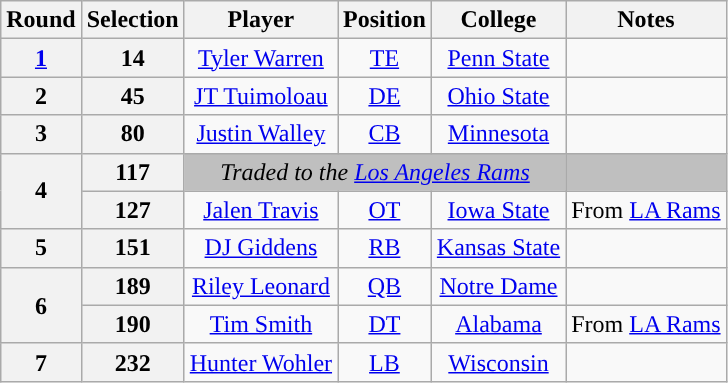<table class="wikitable" style="text-align:center">
<tr>
<th>Round</th>
<th>Selection</th>
<th>Player</th>
<th>Position</th>
<th>College</th>
<th>Notes</th>
</tr>
<tr>
<th><a href='#'>1</a></th>
<th>14</th>
<td><a href='#'>Tyler Warren</a></td>
<td><a href='#'>TE</a></td>
<td><a href='#'>Penn State</a></td>
<td></td>
</tr>
<tr>
<th>2</th>
<th>45</th>
<td><a href='#'>JT Tuimoloau</a></td>
<td><a href='#'>DE</a></td>
<td><a href='#'>Ohio State</a></td>
<td></td>
</tr>
<tr>
<th>3</th>
<th>80</th>
<td><a href='#'>Justin Walley</a></td>
<td><a href='#'>CB</a></td>
<td><a href='#'>Minnesota</a></td>
<td></td>
</tr>
<tr>
<th rowspan="2">4</th>
<th>117</th>
<td colspan="3" style="background:#BFBFBF"><em>Traded to the <a href='#'>Los Angeles Rams</a></em></td>
<td style="background:#BFBFBF"></td>
</tr>
<tr>
<th>127</th>
<td><a href='#'>Jalen Travis</a></td>
<td><a href='#'>OT</a></td>
<td><a href='#'>Iowa State</a></td>
<td>From <a href='#'>LA Rams</a></td>
</tr>
<tr>
<th>5</th>
<th>151</th>
<td><a href='#'>DJ Giddens</a></td>
<td><a href='#'>RB</a></td>
<td><a href='#'>Kansas State</a></td>
<td></td>
</tr>
<tr>
<th rowspan="2">6</th>
<th>189</th>
<td><a href='#'>Riley Leonard</a></td>
<td><a href='#'>QB</a></td>
<td><a href='#'>Notre Dame</a></td>
<td></td>
</tr>
<tr>
<th>190</th>
<td><a href='#'>Tim Smith</a></td>
<td><a href='#'>DT</a></td>
<td><a href='#'>Alabama</a></td>
<td>From <a href='#'>LA Rams</a></td>
</tr>
<tr>
<th>7</th>
<th>232</th>
<td><a href='#'>Hunter Wohler</a></td>
<td><a href='#'>LB</a></td>
<td><a href='#'>Wisconsin</a></td>
<td></td>
</tr>
</table>
